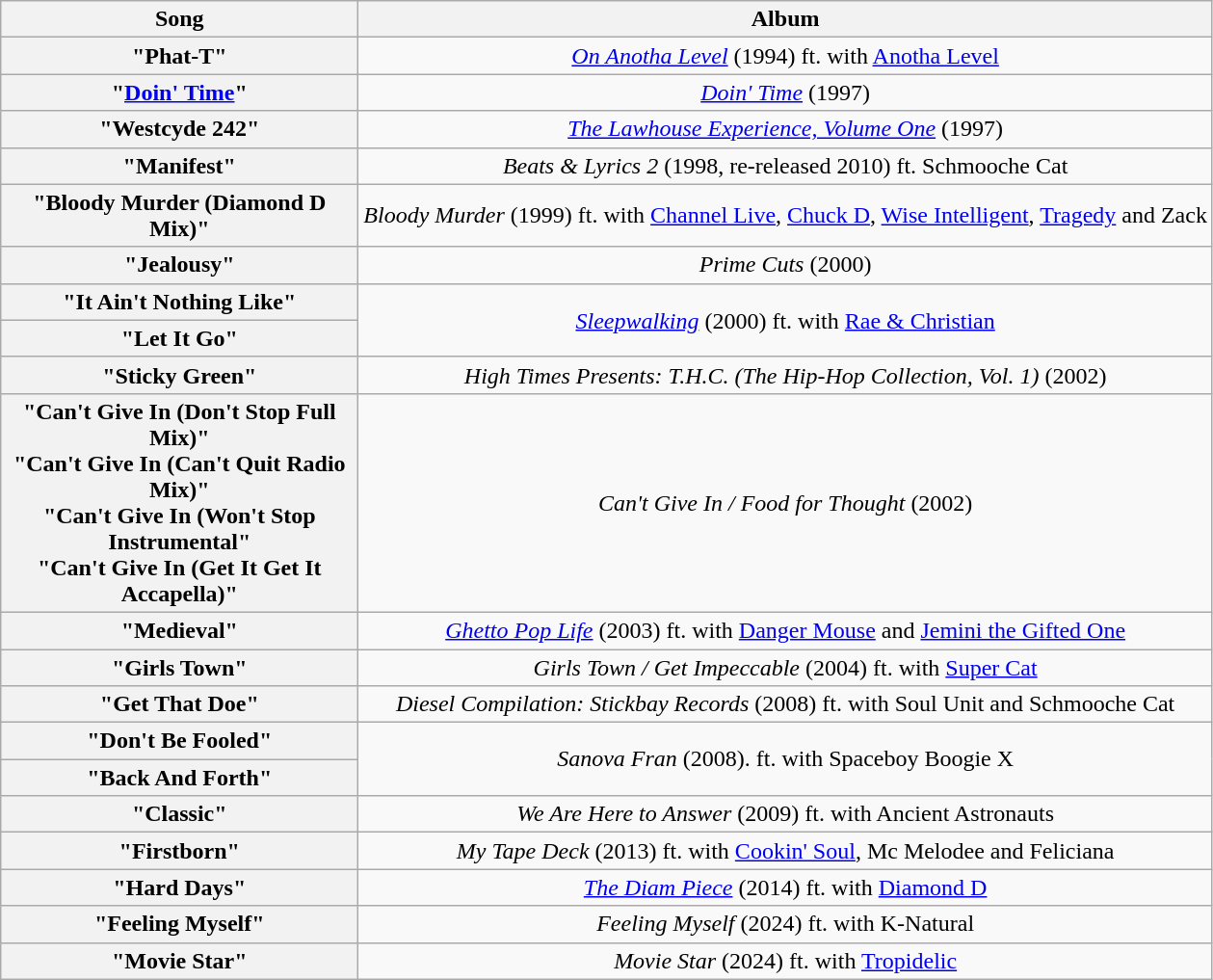<table class="wikitable plainrowheaders" style="text-align:center;">
<tr>
<th scope="col" style="width:15em;">Song</th>
<th scope="col">Album</th>
</tr>
<tr>
<th>"Phat-T"</th>
<td><em><a href='#'>On Anotha Level</a></em> (1994) ft. with <a href='#'>Anotha Level</a></td>
</tr>
<tr>
<th scope="row">"<a href='#'>Doin' Time</a>"</th>
<td><em><a href='#'>Doin' Time</a></em> (1997)</td>
</tr>
<tr>
<th scope="row">"Westcyde 242"</th>
<td><em><a href='#'>The Lawhouse Experience, Volume One</a></em> (1997)</td>
</tr>
<tr>
<th>"Manifest"</th>
<td><em>Beats & Lyrics 2</em> (1998, re-released 2010) ft. Schmooche Cat</td>
</tr>
<tr>
<th>"Bloody Murder (Diamond D Mix)"</th>
<td><em>Bloody Murder</em> (1999) ft. with <a href='#'>Channel Live</a>, <a href='#'>Chuck D</a>, <a href='#'>Wise Intelligent</a>, <a href='#'>Tragedy</a> and Zack</td>
</tr>
<tr>
<th>"Jealousy"</th>
<td><em>Prime Cuts</em> (2000)</td>
</tr>
<tr>
<th>"It Ain't Nothing Like"</th>
<td rowspan="2"><a href='#'><em>Sleepwalking</em></a> (2000) ft. with <a href='#'>Rae & Christian</a></td>
</tr>
<tr>
<th>"Let It Go"</th>
</tr>
<tr>
<th>"Sticky Green"</th>
<td><em>High Times Presents: T.H.C. (The Hip-Hop Collection, Vol. 1)</em> (2002)</td>
</tr>
<tr>
<th>"Can't Give In (Don't Stop Full Mix)"<br>"Can't Give In (Can't Quit Radio Mix)"<br>"Can't Give In (Won't Stop Instrumental"<br>"Can't Give In (Get It Get It Accapella)"</th>
<td><em>Can't Give In / Food for Thought</em> (2002)</td>
</tr>
<tr>
<th>"Medieval"</th>
<td><em><a href='#'>Ghetto Pop Life</a></em> (2003) ft. with <a href='#'>Danger Mouse</a> and <a href='#'>Jemini the Gifted One</a></td>
</tr>
<tr>
<th>"Girls Town"</th>
<td><em>Girls Town / Get Impeccable</em> (2004) ft. with <a href='#'>Super Cat</a></td>
</tr>
<tr>
<th>"Get That Doe"</th>
<td><em>Diesel Compilation: Stickbay Records</em> (2008) ft. with Soul Unit and Schmooche Cat</td>
</tr>
<tr>
<th>"Don't Be Fooled"</th>
<td rowspan="2"><em>Sanova Fran</em> (2008). ft. with Spaceboy Boogie X</td>
</tr>
<tr>
<th>"Back And Forth"</th>
</tr>
<tr>
<th>"Classic"</th>
<td><em>We Are Here to Answer</em> (2009) ft. with Ancient Astronauts</td>
</tr>
<tr>
<th>"Firstborn"</th>
<td><em>My Tape Deck</em> (2013) ft. with <a href='#'>Cookin' Soul</a>, Mc Melodee and Feliciana</td>
</tr>
<tr>
<th>"Hard Days"</th>
<td><em><a href='#'>The Diam Piece</a></em> (2014) ft. with <a href='#'>Diamond D</a></td>
</tr>
<tr>
<th>"Feeling Myself"</th>
<td><em>Feeling Myself</em> (2024) ft. with K-Natural</td>
</tr>
<tr>
<th>"Movie Star"</th>
<td><em>Movie Star</em> (2024) ft. with <a href='#'>Tropidelic</a></td>
</tr>
</table>
